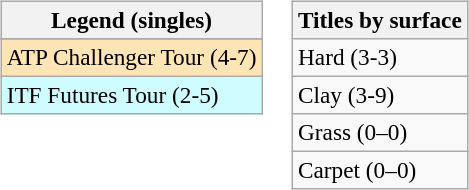<table>
<tr valign=top>
<td><br><table class=wikitable style=font-size:97%>
<tr>
<th>Legend (singles)</th>
</tr>
<tr bgcolor=e5d1cb>
</tr>
<tr bgcolor=moccasin>
<td>ATP Challenger Tour (4-7)</td>
</tr>
<tr bgcolor=cffcff>
<td>ITF Futures Tour (2-5)</td>
</tr>
</table>
</td>
<td><br><table class=wikitable style=font-size:97%>
<tr>
<th>Titles by surface</th>
</tr>
<tr>
<td>Hard (3-3)</td>
</tr>
<tr>
<td>Clay (3-9)</td>
</tr>
<tr>
<td>Grass (0–0)</td>
</tr>
<tr>
<td>Carpet (0–0)</td>
</tr>
</table>
</td>
</tr>
</table>
